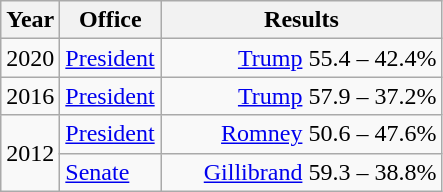<table class=wikitable>
<tr>
<th width="30">Year</th>
<th width="60">Office</th>
<th width="180">Results</th>
</tr>
<tr>
<td>2020</td>
<td><a href='#'>President</a></td>
<td align="right" ><a href='#'>Trump</a> 55.4 – 42.4%</td>
</tr>
<tr>
<td>2016</td>
<td><a href='#'>President</a></td>
<td align="right" ><a href='#'>Trump</a> 57.9 – 37.2%</td>
</tr>
<tr>
<td rowspan="2">2012</td>
<td><a href='#'>President</a></td>
<td align="right" ><a href='#'>Romney</a> 50.6 – 47.6%</td>
</tr>
<tr>
<td><a href='#'>Senate</a></td>
<td align="right" ><a href='#'>Gillibrand</a> 59.3 – 38.8%</td>
</tr>
</table>
